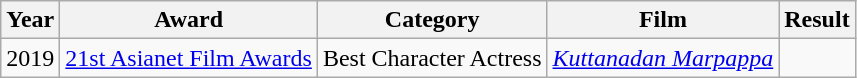<table class="wikitable">
<tr>
<th>Year</th>
<th>Award</th>
<th>Category</th>
<th>Film</th>
<th>Result</th>
</tr>
<tr>
<td>2019</td>
<td><a href='#'>21st Asianet Film Awards</a></td>
<td>Best Character Actress</td>
<td><em><a href='#'>Kuttanadan Marpappa</a></em></td>
<td></td>
</tr>
</table>
